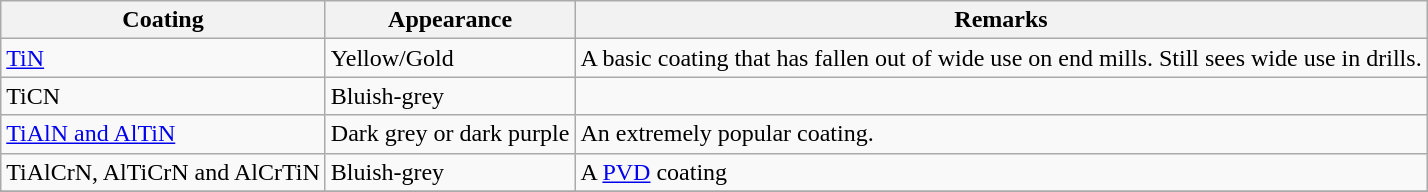<table class="wikitable">
<tr>
<th>Coating</th>
<th>Appearance</th>
<th>Remarks</th>
</tr>
<tr>
<td><a href='#'>TiN</a></td>
<td>Yellow/Gold</td>
<td>A basic coating that has fallen out of wide use on end mills. Still sees wide use in drills.</td>
</tr>
<tr>
<td>TiCN</td>
<td>Bluish-grey</td>
<td></td>
</tr>
<tr>
<td><a href='#'>TiAlN and AlTiN</a></td>
<td>Dark grey or dark purple</td>
<td>An extremely popular coating.</td>
</tr>
<tr>
<td>TiAlCrN, AlTiCrN and AlCrTiN</td>
<td>Bluish-grey</td>
<td>A <a href='#'>PVD</a> coating</td>
</tr>
<tr>
</tr>
</table>
